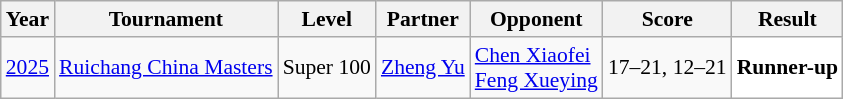<table class="sortable wikitable" style="font-size: 90%;">
<tr>
<th>Year</th>
<th>Tournament</th>
<th>Level</th>
<th>Partner</th>
<th>Opponent</th>
<th>Score</th>
<th>Result</th>
</tr>
<tr>
<td align="center"><a href='#'>2025</a></td>
<td align="left"><a href='#'>Ruichang China Masters</a></td>
<td align="left">Super 100</td>
<td align="left"> <a href='#'>Zheng Yu</a></td>
<td align="left"> <a href='#'>Chen Xiaofei</a><br>  <a href='#'>Feng Xueying</a></td>
<td align="left">17–21, 12–21</td>
<td style="text-align:left; background: white"> <strong>Runner-up</strong></td>
</tr>
</table>
